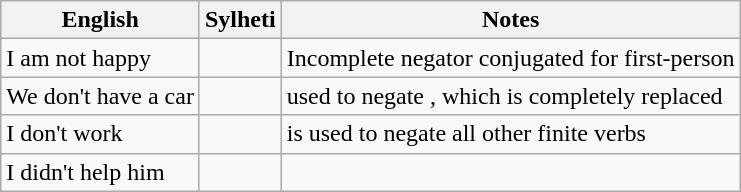<table class="wikitable">
<tr>
<th>English</th>
<th>Sylheti</th>
<th>Notes</th>
</tr>
<tr>
<td>I am not happy</td>
<td></td>
<td>Incomplete negator  conjugated for first-person</td>
</tr>
<tr>
<td>We don't have a car</td>
<td></td>
<td> used to negate , which is completely replaced</td>
</tr>
<tr>
<td>I don't work</td>
<td></td>
<td> is used to negate all other finite verbs</td>
</tr>
<tr>
<td>I didn't help him</td>
<td></td>
<td></td>
</tr>
</table>
